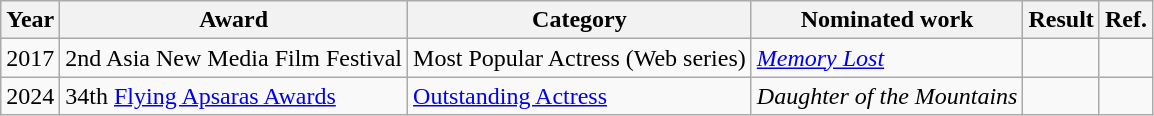<table class="wikitable">
<tr>
<th>Year</th>
<th>Award</th>
<th>Category</th>
<th>Nominated work</th>
<th>Result</th>
<th>Ref.</th>
</tr>
<tr>
<td>2017</td>
<td>2nd Asia New Media Film Festival</td>
<td>Most Popular Actress (Web series)</td>
<td><em><a href='#'>Memory Lost</a></em></td>
<td></td>
<td></td>
</tr>
<tr>
<td>2024</td>
<td>34th <a href='#'>Flying Apsaras Awards</a></td>
<td><a href='#'>Outstanding Actress</a></td>
<td><em>Daughter of the Mountains</em></td>
<td></td>
<td></td>
</tr>
</table>
